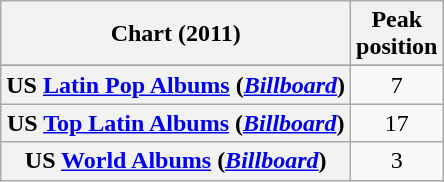<table class="wikitable sortable plainrowheaders" style="text-align:center;">
<tr>
<th>Chart (2011)</th>
<th>Peak<br> position</th>
</tr>
<tr>
</tr>
<tr>
</tr>
<tr>
</tr>
<tr>
</tr>
<tr>
</tr>
<tr>
</tr>
<tr>
</tr>
<tr>
</tr>
<tr>
</tr>
<tr>
</tr>
<tr>
</tr>
<tr>
</tr>
<tr>
</tr>
<tr>
<th scope="row">US <a href='#'>Latin Pop Albums</a> (<em><a href='#'>Billboard</a></em>)<br></th>
<td>7</td>
</tr>
<tr>
<th scope="row">US <a href='#'>Top Latin Albums</a> (<em><a href='#'>Billboard</a></em>)<br></th>
<td>17</td>
</tr>
<tr>
<th scope="row">US <a href='#'>World Albums</a> (<em><a href='#'>Billboard</a></em>)<br></th>
<td>3</td>
</tr>
</table>
